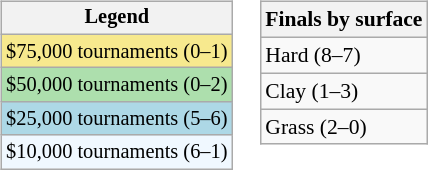<table>
<tr valign=top>
<td><br><table class="wikitable" style="font-size:85%;">
<tr>
<th>Legend</th>
</tr>
<tr bgcolor=f7e98e>
<td>$75,000 tournaments (0–1)</td>
</tr>
<tr bgcolor=addfad>
<td>$50,000 tournaments (0–2)</td>
</tr>
<tr bgcolor=lightblue>
<td>$25,000 tournaments (5–6)</td>
</tr>
<tr bgcolor=f0f8ff>
<td>$10,000 tournaments (6–1)</td>
</tr>
</table>
</td>
<td><br><table class="wikitable" style="font-size:90%;">
<tr>
<th>Finals by surface</th>
</tr>
<tr>
<td>Hard (8–7)</td>
</tr>
<tr>
<td>Clay (1–3)</td>
</tr>
<tr>
<td>Grass (2–0)</td>
</tr>
</table>
</td>
</tr>
</table>
